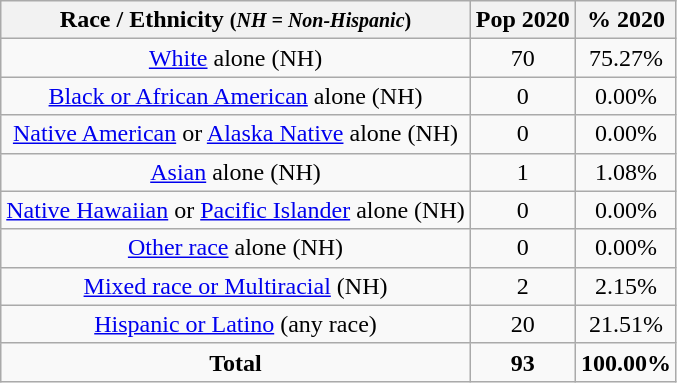<table class="wikitable" style="text-align:center;">
<tr>
<th>Race / Ethnicity <small>(<em>NH = Non-Hispanic</em>)</small></th>
<th>Pop 2020</th>
<th>% 2020</th>
</tr>
<tr>
<td><a href='#'>White</a> alone (NH)</td>
<td>70</td>
<td>75.27%</td>
</tr>
<tr>
<td><a href='#'>Black or African American</a> alone (NH)</td>
<td>0</td>
<td>0.00%</td>
</tr>
<tr>
<td><a href='#'>Native American</a> or <a href='#'>Alaska Native</a> alone (NH)</td>
<td>0</td>
<td>0.00%</td>
</tr>
<tr>
<td><a href='#'>Asian</a> alone (NH)</td>
<td>1</td>
<td>1.08%</td>
</tr>
<tr>
<td><a href='#'>Native Hawaiian</a> or <a href='#'>Pacific Islander</a> alone (NH)</td>
<td>0</td>
<td>0.00%</td>
</tr>
<tr>
<td><a href='#'>Other race</a> alone (NH)</td>
<td>0</td>
<td>0.00%</td>
</tr>
<tr>
<td><a href='#'>Mixed race or Multiracial</a> (NH)</td>
<td>2</td>
<td>2.15%</td>
</tr>
<tr>
<td><a href='#'>Hispanic or Latino</a> (any race)</td>
<td>20</td>
<td>21.51%</td>
</tr>
<tr>
<td><strong>Total</strong></td>
<td><strong>93</strong></td>
<td><strong>100.00%</strong></td>
</tr>
</table>
